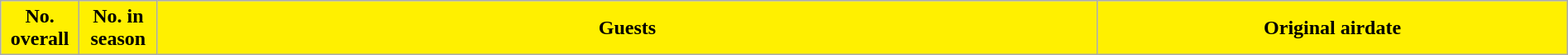<table class="wikitable plainrowheaders" style="width:100%;">
<tr>
<th style="background:#FFF000;" width="5%">No.<br>overall</th>
<th style="background:#FFF000;" width="5%">No. in<br>season</th>
<th style="background:#FFF000;" width="60%">Guests</th>
<th style="background:#FFF000;" width="30%">Original airdate<br>




</th>
</tr>
</table>
